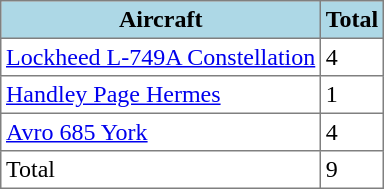<table class="toccolours" border="1" cellpadding="3" style="border-collapse:collapse">
<tr bgcolor=lightblue>
<th>Aircraft</th>
<th>Total</th>
</tr>
<tr>
<td><a href='#'>Lockheed L-749A Constellation</a></td>
<td>4</td>
</tr>
<tr>
<td><a href='#'>Handley Page Hermes</a></td>
<td>1</td>
</tr>
<tr>
<td><a href='#'>Avro 685 York</a></td>
<td>4</td>
</tr>
<tr>
<td>Total</td>
<td>9</td>
</tr>
</table>
